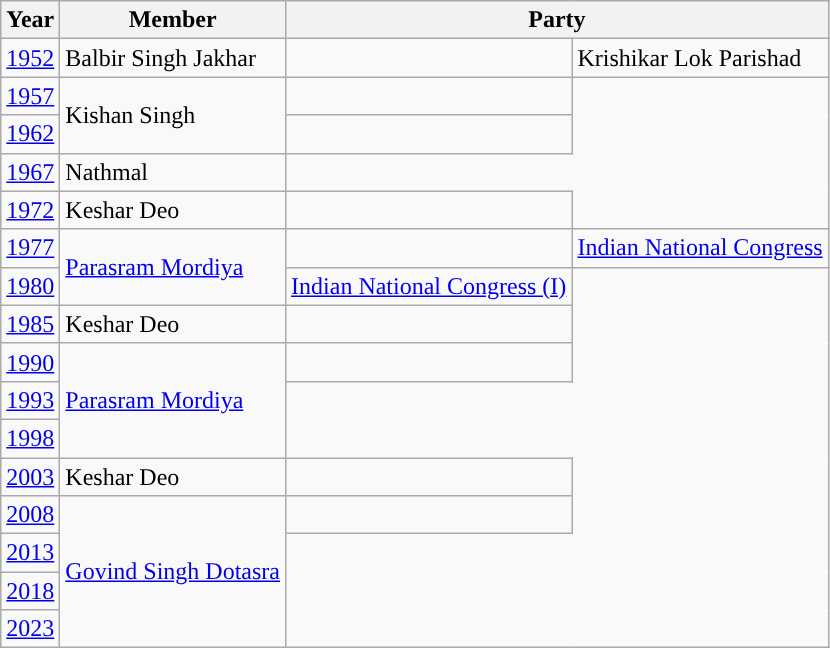<table class="wikitable sortable">
<tr>
<th>Year</th>
<th>Member</th>
<th colspan=2>Party</th>
</tr>
<tr>
<td><a href='#'>1952</a></td>
<td>Balbir Singh Jakhar</td>
<td style="background-color: "></td>
<td>Krishikar Lok Parishad</td>
</tr>
<tr>
<td><a href='#'>1957</a></td>
<td rowspan="2">Kishan Singh</td>
<td></td>
</tr>
<tr>
<td><a href='#'>1962</a></td>
<td></td>
</tr>
<tr>
<td><a href='#'>1967</a></td>
<td>Nathmal</td>
</tr>
<tr>
<td><a href='#'>1972</a></td>
<td>Keshar Deo</td>
<td></td>
</tr>
<tr>
<td><a href='#'>1977</a></td>
<td rowspan="2"><a href='#'>Parasram Mordiya</a></td>
<td style="background-color: "></td>
<td><a href='#'>Indian National Congress</a></td>
</tr>
<tr>
<td><a href='#'>1980</a></td>
<td><a href='#'>Indian National Congress (I)</a></td>
</tr>
<tr>
<td><a href='#'>1985</a></td>
<td>Keshar Deo</td>
<td></td>
</tr>
<tr>
<td><a href='#'>1990</a></td>
<td rowspan="3"><a href='#'>Parasram Mordiya</a></td>
<td></td>
</tr>
<tr>
<td><a href='#'>1993</a></td>
</tr>
<tr>
<td><a href='#'>1998</a></td>
</tr>
<tr>
<td><a href='#'>2003</a></td>
<td>Keshar Deo</td>
<td></td>
</tr>
<tr>
<td><a href='#'>2008</a></td>
<td rowspan="4"><a href='#'>Govind Singh Dotasra</a></td>
<td><br></td>
</tr>
<tr>
<td><a href='#'>2013</a></td>
</tr>
<tr>
<td><a href='#'>2018</a></td>
</tr>
<tr>
<td><a href='#'>2023</a></td>
</tr>
</table>
